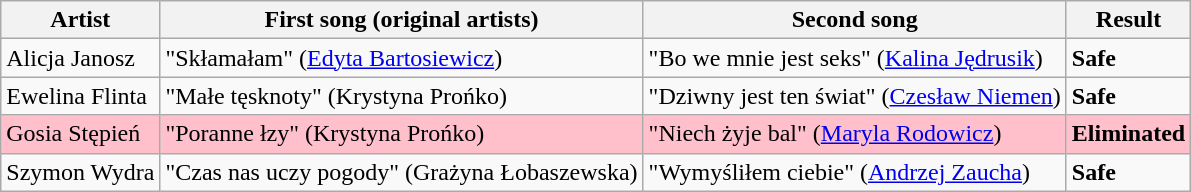<table class=wikitable>
<tr>
<th>Artist</th>
<th>First song (original artists)</th>
<th>Second song</th>
<th>Result</th>
</tr>
<tr>
<td>Alicja Janosz</td>
<td>"Skłamałam" (<a href='#'>Edyta Bartosiewicz</a>)</td>
<td>"Bo we mnie jest seks" (<a href='#'>Kalina Jędrusik</a>)</td>
<td><strong>Safe</strong></td>
</tr>
<tr>
<td>Ewelina Flinta</td>
<td>"Małe tęsknoty" (Krystyna Prońko)</td>
<td>"Dziwny jest ten świat" (<a href='#'>Czesław Niemen</a>)</td>
<td><strong>Safe</strong></td>
</tr>
<tr style="background:pink;">
<td>Gosia Stępień</td>
<td>"Poranne łzy" (Krystyna Prońko)</td>
<td>"Niech żyje bal" (<a href='#'>Maryla Rodowicz</a>)</td>
<td><strong>Eliminated</strong></td>
</tr>
<tr>
<td>Szymon Wydra</td>
<td>"Czas nas uczy pogody" (Grażyna Łobaszewska)</td>
<td>"Wymyśliłem ciebie" (<a href='#'>Andrzej Zaucha</a>)</td>
<td><strong>Safe</strong></td>
</tr>
</table>
